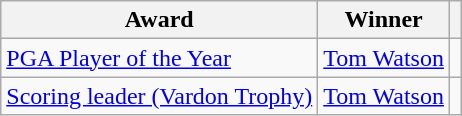<table class="wikitable">
<tr>
<th>Award</th>
<th>Winner</th>
<th></th>
</tr>
<tr>
<td><a href='#'>PGA Player of the Year</a></td>
<td> <a href='#'>Tom Watson</a></td>
<td></td>
</tr>
<tr>
<td><a href='#'>Scoring leader (Vardon Trophy)</a></td>
<td> <a href='#'>Tom Watson</a></td>
<td></td>
</tr>
</table>
